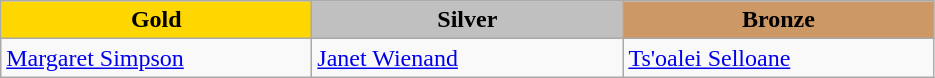<table class="wikitable" style="text-align:left">
<tr align="center">
<td width=200 bgcolor=gold><strong>Gold</strong></td>
<td width=200 bgcolor=silver><strong>Silver</strong></td>
<td width=200 bgcolor=CC9966><strong>Bronze</strong></td>
</tr>
<tr>
<td><a href='#'>Margaret Simpson</a><br><em></em></td>
<td><a href='#'>Janet Wienand</a><br><em></em></td>
<td><a href='#'>Ts'oalei Selloane</a><br><em></em></td>
</tr>
</table>
